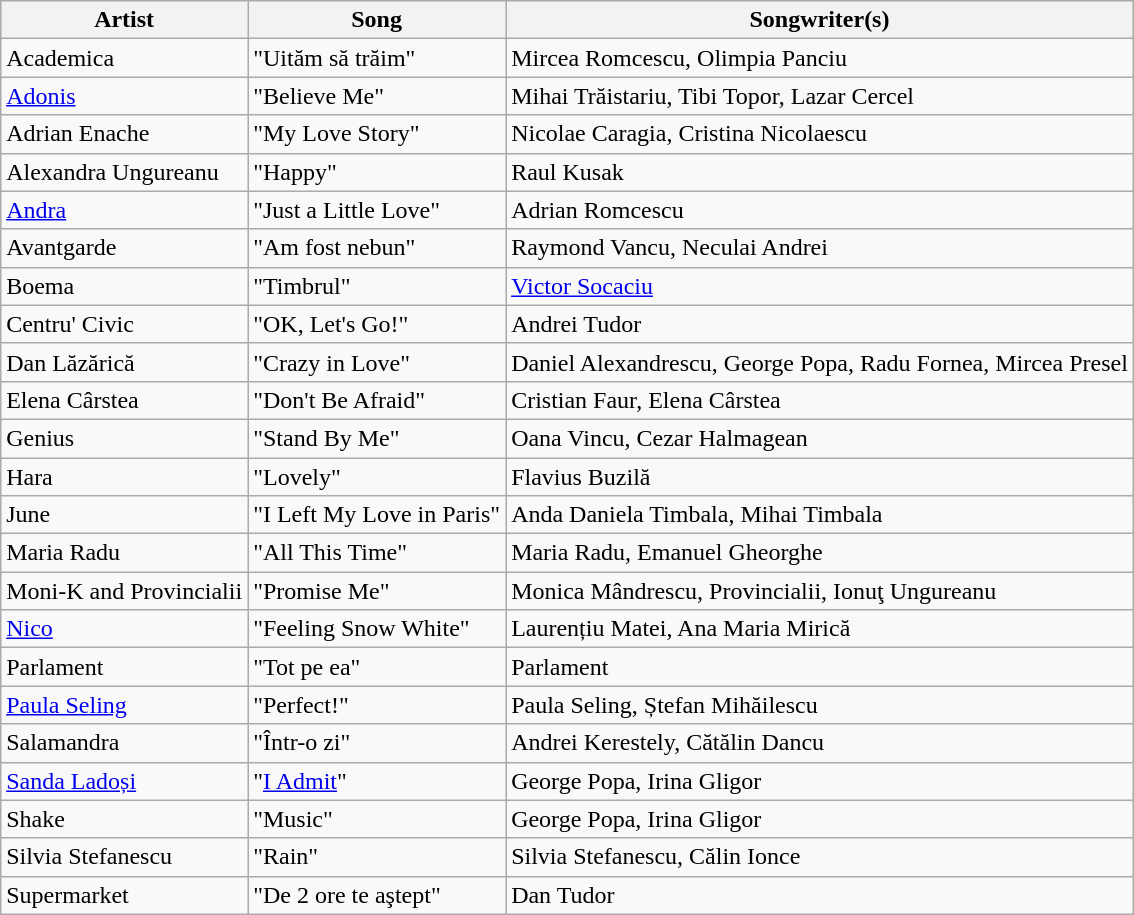<table class="sortable wikitable" style="margin: 1em auto 1em auto; text-align:left">
<tr>
<th>Artist</th>
<th>Song</th>
<th>Songwriter(s)</th>
</tr>
<tr>
<td>Academica</td>
<td>"Uităm să trăim"</td>
<td>Mircea Romcescu, Olimpia Panciu</td>
</tr>
<tr>
<td><a href='#'>Adonis</a></td>
<td>"Believe Me"</td>
<td>Mihai Trăistariu, Tibi Topor, Lazar Cercel</td>
</tr>
<tr>
<td>Adrian Enache</td>
<td>"My Love Story"</td>
<td>Nicolae Caragia, Cristina Nicolaescu</td>
</tr>
<tr>
<td>Alexandra Ungureanu</td>
<td>"Happy"</td>
<td>Raul Kusak</td>
</tr>
<tr>
<td><a href='#'>Andra</a></td>
<td>"Just a Little Love"</td>
<td>Adrian Romcescu</td>
</tr>
<tr>
<td>Avantgarde</td>
<td>"Am fost nebun"</td>
<td>Raymond Vancu, Neculai Andrei</td>
</tr>
<tr>
<td>Boema</td>
<td>"Timbrul"</td>
<td><a href='#'>Victor Socaciu</a></td>
</tr>
<tr>
<td>Centru' Civic</td>
<td>"OK, Let's Go!"</td>
<td>Andrei Tudor</td>
</tr>
<tr>
<td>Dan Lăzărică</td>
<td>"Crazy in Love"</td>
<td>Daniel Alexandrescu, George Popa, Radu Fornea, Mircea Presel</td>
</tr>
<tr>
<td>Elena Cârstea</td>
<td>"Don't Be Afraid"</td>
<td>Cristian Faur, Elena Cârstea</td>
</tr>
<tr>
<td>Genius</td>
<td>"Stand By Me"</td>
<td>Oana Vincu, Cezar Halmagean</td>
</tr>
<tr>
<td>Hara</td>
<td>"Lovely"</td>
<td>Flavius Buzilă</td>
</tr>
<tr>
<td>June</td>
<td>"I Left My Love in Paris"</td>
<td>Anda Daniela Timbala, Mihai Timbala</td>
</tr>
<tr>
<td>Maria Radu</td>
<td>"All This Time"</td>
<td>Maria Radu, Emanuel Gheorghe</td>
</tr>
<tr>
<td>Moni-K and Provincialii</td>
<td>"Promise Me"</td>
<td>Monica Mândrescu, Provincialii, Ionuţ Ungureanu</td>
</tr>
<tr>
<td><a href='#'>Nico</a></td>
<td>"Feeling Snow White"</td>
<td>Laurențiu Matei, Ana Maria Mirică</td>
</tr>
<tr>
<td>Parlament</td>
<td>"Tot pe ea"</td>
<td>Parlament</td>
</tr>
<tr>
<td><a href='#'>Paula Seling</a></td>
<td>"Perfect!"</td>
<td>Paula Seling, Ștefan Mihăilescu</td>
</tr>
<tr>
<td>Salamandra</td>
<td>"Într-o zi"</td>
<td>Andrei Kerestely, Cătălin Dancu</td>
</tr>
<tr>
<td><a href='#'>Sanda Ladoși</a></td>
<td>"<a href='#'>I Admit</a>"</td>
<td>George Popa, Irina Gligor</td>
</tr>
<tr>
<td>Shake</td>
<td>"Music"</td>
<td>George Popa, Irina Gligor</td>
</tr>
<tr>
<td>Silvia Stefanescu</td>
<td>"Rain"</td>
<td>Silvia Stefanescu, Călin Ionce</td>
</tr>
<tr>
<td>Supermarket</td>
<td>"De 2 ore te aştept"</td>
<td>Dan Tudor</td>
</tr>
</table>
